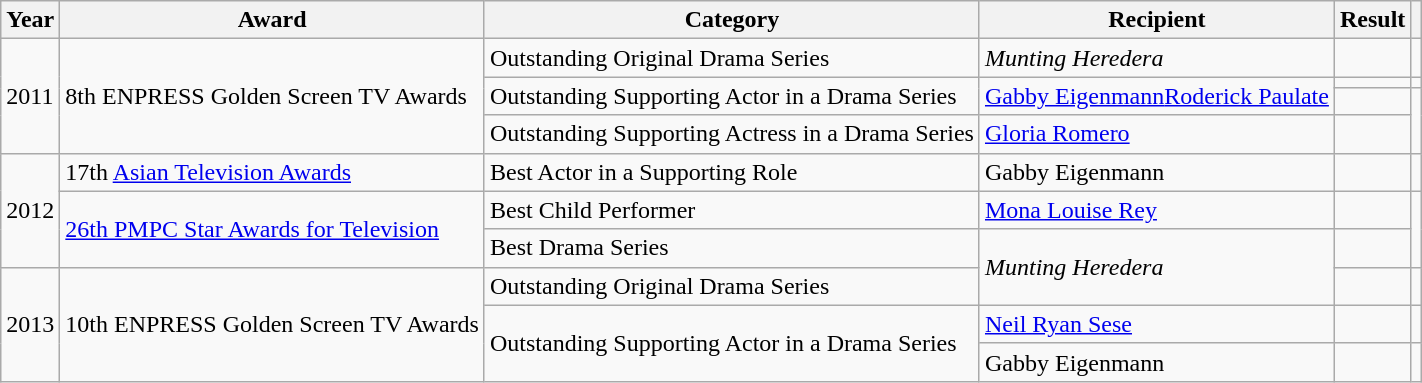<table class="wikitable">
<tr>
<th>Year</th>
<th>Award</th>
<th>Category</th>
<th>Recipient</th>
<th>Result</th>
<th></th>
</tr>
<tr>
<td rowspan=4>2011</td>
<td rowspan=4>8th ENPRESS Golden Screen TV Awards</td>
<td>Outstanding Original Drama Series</td>
<td><em>Munting Heredera</em></td>
<td></td>
<td></td>
</tr>
<tr>
<td rowspan=2>Outstanding Supporting Actor in a Drama Series</td>
<td rowspan=2><a href='#'>Gabby Eigenmann</a><a href='#'>Roderick Paulate</a></td>
<td></td>
<td></td>
</tr>
<tr>
<td></td>
<td rowspan=2></td>
</tr>
<tr>
<td>Outstanding Supporting Actress in a Drama Series</td>
<td><a href='#'>Gloria Romero</a></td>
<td></td>
</tr>
<tr>
<td rowspan=3>2012</td>
<td>17th <a href='#'>Asian Television Awards</a></td>
<td>Best Actor in a Supporting Role</td>
<td>Gabby Eigenmann</td>
<td></td>
<td></td>
</tr>
<tr>
<td rowspan=2><a href='#'>26th PMPC Star Awards for Television</a></td>
<td>Best Child Performer</td>
<td><a href='#'>Mona Louise Rey</a></td>
<td></td>
<td rowspan=2></td>
</tr>
<tr>
<td>Best Drama Series</td>
<td rowspan=2><em>Munting Heredera</em></td>
<td></td>
</tr>
<tr>
<td rowspan=3>2013</td>
<td rowspan=3>10th ENPRESS Golden Screen TV Awards</td>
<td>Outstanding Original Drama Series</td>
<td></td>
<td></td>
</tr>
<tr>
<td rowspan=2>Outstanding Supporting Actor in a Drama Series</td>
<td><a href='#'>Neil Ryan Sese</a></td>
<td></td>
<td></td>
</tr>
<tr>
<td>Gabby Eigenmann</td>
<td></td>
<td></td>
</tr>
</table>
